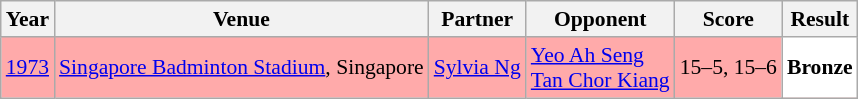<table class="sortable wikitable" style="font-size: 90%;">
<tr>
<th>Year</th>
<th>Venue</th>
<th>Partner</th>
<th>Opponent</th>
<th>Score</th>
<th>Result</th>
</tr>
<tr style="background:#FFAAAA">
<td align="center"><a href='#'>1973</a></td>
<td align="left"><a href='#'>Singapore Badminton Stadium</a>, Singapore</td>
<td align="left"> <a href='#'>Sylvia Ng</a></td>
<td align="left"> <a href='#'>Yeo Ah Seng</a><br> <a href='#'>Tan Chor Kiang</a></td>
<td align="left">15–5, 15–6</td>
<td style="text-align:left; background:white"> <strong>Bronze</strong></td>
</tr>
</table>
